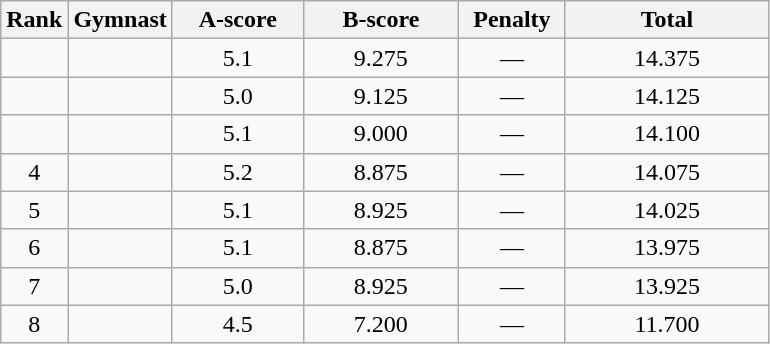<table class="wikitable" style="text-align:center">
<tr>
<th>Rank</th>
<th>Gymnast</th>
<th style="width:5em">A-score</th>
<th style="width:6em">B-score</th>
<th style="width:4em">Penalty</th>
<th style="width:8em">Total</th>
</tr>
<tr>
<td></td>
<td align=left></td>
<td>5.1</td>
<td>9.275</td>
<td>—</td>
<td>14.375</td>
</tr>
<tr>
<td></td>
<td align=left></td>
<td>5.0</td>
<td>9.125</td>
<td>—</td>
<td>14.125</td>
</tr>
<tr>
<td></td>
<td align=left></td>
<td>5.1</td>
<td>9.000</td>
<td>—</td>
<td>14.100</td>
</tr>
<tr>
<td>4</td>
<td align=left></td>
<td>5.2</td>
<td>8.875</td>
<td>—</td>
<td>14.075</td>
</tr>
<tr>
<td>5</td>
<td align=left></td>
<td>5.1</td>
<td>8.925</td>
<td>—</td>
<td>14.025</td>
</tr>
<tr>
<td>6</td>
<td align=left></td>
<td>5.1</td>
<td>8.875</td>
<td>—</td>
<td>13.975</td>
</tr>
<tr>
<td>7</td>
<td align=left></td>
<td>5.0</td>
<td>8.925</td>
<td>—</td>
<td>13.925</td>
</tr>
<tr>
<td>8</td>
<td align=left></td>
<td>4.5</td>
<td>7.200</td>
<td>—</td>
<td>11.700</td>
</tr>
</table>
